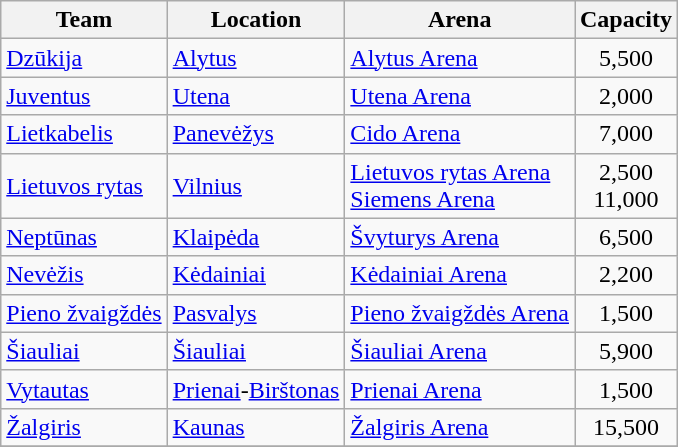<table class="wikitable sortable" style="text-align: left;">
<tr>
<th>Team</th>
<th>Location</th>
<th>Arena</th>
<th>Capacity</th>
</tr>
<tr>
<td><a href='#'>Dzūkija</a></td>
<td><a href='#'>Alytus</a></td>
<td><a href='#'>Alytus Arena</a></td>
<td align="center">5,500</td>
</tr>
<tr>
<td><a href='#'>Juventus</a></td>
<td><a href='#'>Utena</a></td>
<td><a href='#'>Utena Arena</a></td>
<td align="center">2,000</td>
</tr>
<tr>
<td><a href='#'>Lietkabelis</a></td>
<td><a href='#'>Panevėžys</a></td>
<td><a href='#'>Cido Arena</a></td>
<td align="center">7,000</td>
</tr>
<tr>
<td><a href='#'>Lietuvos rytas</a></td>
<td><a href='#'>Vilnius</a></td>
<td><a href='#'>Lietuvos rytas Arena</a><br><a href='#'>Siemens Arena</a></td>
<td align="center">2,500<br>11,000</td>
</tr>
<tr>
<td><a href='#'>Neptūnas</a></td>
<td><a href='#'>Klaipėda</a></td>
<td><a href='#'>Švyturys Arena</a></td>
<td align="center">6,500</td>
</tr>
<tr>
<td><a href='#'>Nevėžis</a></td>
<td><a href='#'>Kėdainiai</a></td>
<td><a href='#'>Kėdainiai Arena</a></td>
<td align="center">2,200</td>
</tr>
<tr>
<td><a href='#'>Pieno žvaigždės</a></td>
<td><a href='#'>Pasvalys</a></td>
<td><a href='#'>Pieno žvaigždės Arena</a></td>
<td align="center">1,500</td>
</tr>
<tr>
<td><a href='#'>Šiauliai</a></td>
<td><a href='#'>Šiauliai</a></td>
<td><a href='#'>Šiauliai Arena</a></td>
<td align="center">5,900</td>
</tr>
<tr>
<td><a href='#'>Vytautas</a></td>
<td><a href='#'>Prienai</a>-<a href='#'>Birštonas</a></td>
<td><a href='#'>Prienai Arena</a></td>
<td align="center">1,500</td>
</tr>
<tr>
<td><a href='#'>Žalgiris</a></td>
<td><a href='#'>Kaunas</a></td>
<td><a href='#'>Žalgiris Arena</a></td>
<td align="center">15,500</td>
</tr>
<tr>
</tr>
</table>
